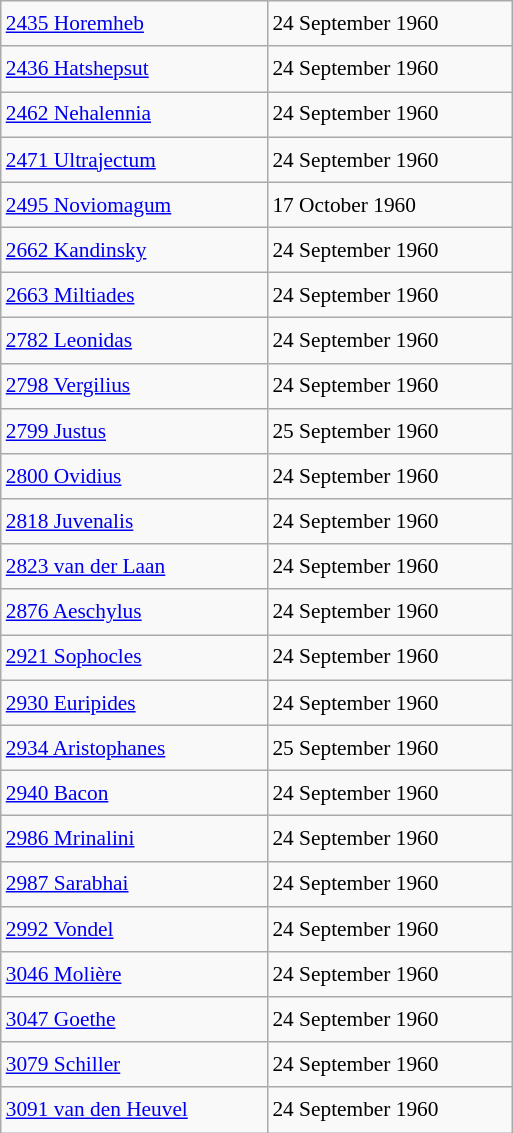<table class="wikitable" style="font-size: 89%; float: left; width: 24em; margin-right: 1em; line-height: 1.65em">
<tr>
<td><a href='#'>2435 Horemheb</a></td>
<td>24 September 1960</td>
</tr>
<tr>
<td><a href='#'>2436 Hatshepsut</a></td>
<td>24 September 1960</td>
</tr>
<tr>
<td><a href='#'>2462 Nehalennia</a></td>
<td>24 September 1960</td>
</tr>
<tr>
<td><a href='#'>2471 Ultrajectum</a></td>
<td>24 September 1960</td>
</tr>
<tr>
<td><a href='#'>2495 Noviomagum</a></td>
<td>17 October 1960</td>
</tr>
<tr>
<td><a href='#'>2662 Kandinsky</a></td>
<td>24 September 1960</td>
</tr>
<tr>
<td><a href='#'>2663 Miltiades</a></td>
<td>24 September 1960</td>
</tr>
<tr>
<td><a href='#'>2782 Leonidas</a></td>
<td>24 September 1960</td>
</tr>
<tr>
<td><a href='#'>2798 Vergilius</a></td>
<td>24 September 1960</td>
</tr>
<tr>
<td><a href='#'>2799 Justus</a></td>
<td>25 September 1960</td>
</tr>
<tr>
<td><a href='#'>2800 Ovidius</a></td>
<td>24 September 1960</td>
</tr>
<tr>
<td><a href='#'>2818 Juvenalis</a></td>
<td>24 September 1960</td>
</tr>
<tr>
<td><a href='#'>2823 van der Laan</a></td>
<td>24 September 1960</td>
</tr>
<tr>
<td><a href='#'>2876 Aeschylus</a></td>
<td>24 September 1960</td>
</tr>
<tr>
<td><a href='#'>2921 Sophocles</a></td>
<td>24 September 1960</td>
</tr>
<tr>
<td><a href='#'>2930 Euripides</a></td>
<td>24 September 1960</td>
</tr>
<tr>
<td><a href='#'>2934 Aristophanes</a></td>
<td>25 September 1960</td>
</tr>
<tr>
<td><a href='#'>2940 Bacon</a></td>
<td>24 September 1960</td>
</tr>
<tr>
<td><a href='#'>2986 Mrinalini</a></td>
<td>24 September 1960</td>
</tr>
<tr>
<td><a href='#'>2987 Sarabhai</a></td>
<td>24 September 1960</td>
</tr>
<tr>
<td><a href='#'>2992 Vondel</a></td>
<td>24 September 1960</td>
</tr>
<tr>
<td><a href='#'>3046 Molière</a></td>
<td>24 September 1960</td>
</tr>
<tr>
<td><a href='#'>3047 Goethe</a></td>
<td>24 September 1960</td>
</tr>
<tr>
<td><a href='#'>3079 Schiller</a></td>
<td>24 September 1960</td>
</tr>
<tr>
<td><a href='#'>3091 van den Heuvel</a></td>
<td>24 September 1960</td>
</tr>
</table>
